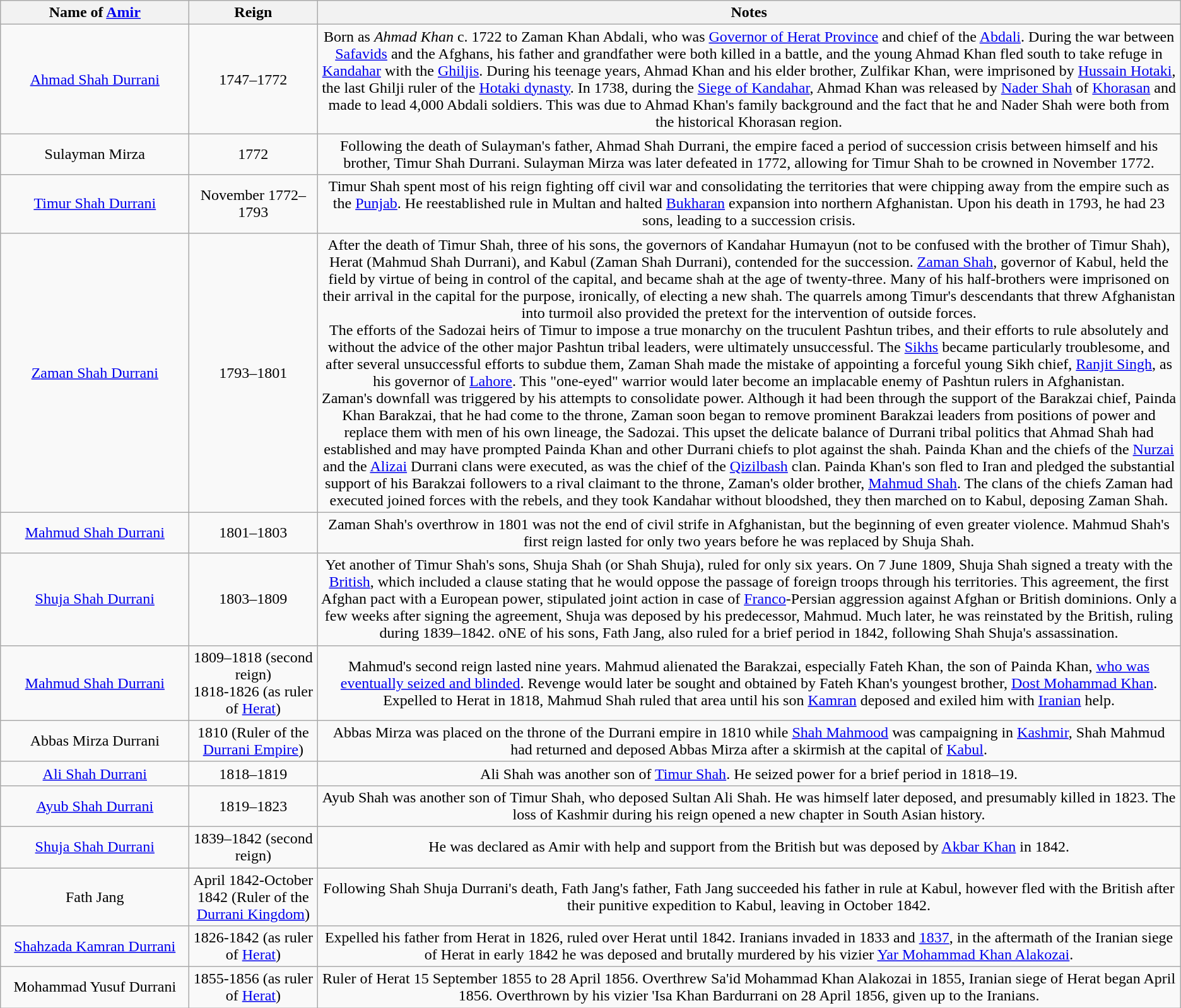<table class="wikitable" style="text-align:center;">
<tr>
<th style="width:12em">Name of <a href='#'>Amir</a></th>
<th style="width:8em">Reign</th>
<th>Notes</th>
</tr>
<tr>
<td><a href='#'>Ahmad Shah Durrani</a></td>
<td>1747–1772</td>
<td>Born as <em>Ahmad Khan</em> c. 1722 to Zaman Khan Abdali, who was <a href='#'>Governor of Herat Province</a> and chief of the <a href='#'>Abdali</a>. During the war between <a href='#'>Safavids</a> and the Afghans, his father and grandfather were both killed in a battle, and the young Ahmad Khan fled south to take refuge in <a href='#'>Kandahar</a> with the <a href='#'>Ghiljis</a>. During his teenage years, Ahmad Khan and his elder brother, Zulfikar Khan, were imprisoned by <a href='#'>Hussain Hotaki</a>, the last Ghilji ruler of the <a href='#'>Hotaki dynasty</a>. In 1738, during the <a href='#'>Siege of Kandahar</a>, Ahmad Khan was released by <a href='#'>Nader Shah</a> of <a href='#'>Khorasan</a> and made to lead 4,000 Abdali soldiers. This was due to Ahmad Khan's family background and the fact that he and Nader Shah were both from the historical Khorasan region.</td>
</tr>
<tr>
<td>Sulayman Mirza</td>
<td>1772</td>
<td>Following the death of Sulayman's father, Ahmad Shah Durrani, the empire faced a period of succession crisis between himself and his brother, Timur Shah Durrani. Sulayman Mirza was later defeated in 1772, allowing for Timur Shah to be crowned in November 1772.</td>
</tr>
<tr>
<td><a href='#'>Timur Shah Durrani</a></td>
<td>November 1772–1793</td>
<td>Timur Shah spent most of his reign fighting off civil war and consolidating the territories that were chipping away from the empire such as the <a href='#'>Punjab</a>. He reestablished rule in Multan and halted <a href='#'>Bukharan</a> expansion into northern Afghanistan. Upon his death in 1793, he had 23 sons, leading to a succession crisis.</td>
</tr>
<tr>
<td><a href='#'>Zaman Shah Durrani</a></td>
<td>1793–1801</td>
<td>After the death of Timur Shah, three of his sons, the governors of Kandahar Humayun (not to be confused with the brother of Timur Shah), Herat (Mahmud Shah Durrani), and Kabul (Zaman Shah Durrani), contended for the succession. <a href='#'>Zaman Shah</a>, governor of Kabul, held the field by virtue of being in control of the capital, and became shah at the age of twenty-three. Many of his half-brothers were imprisoned on their arrival in the capital for the purpose, ironically, of electing a new shah. The quarrels among Timur's descendants that threw Afghanistan into turmoil also provided the pretext for the intervention of outside forces.<br>The efforts of the Sadozai heirs of Timur to impose a true monarchy on the truculent Pashtun tribes, and their efforts to rule absolutely and without the advice of the other major Pashtun tribal leaders, were ultimately unsuccessful. The <a href='#'>Sikhs</a> became particularly troublesome, and after several unsuccessful efforts to subdue them, Zaman Shah made the mistake of appointing a forceful young Sikh chief, <a href='#'>Ranjit Singh</a>, as his governor of <a href='#'>Lahore</a>. This "one-eyed" warrior would later become an implacable enemy of Pashtun rulers in Afghanistan.<br>Zaman's downfall was triggered by his attempts to consolidate power. Although it had been through the support of the Barakzai chief, Painda Khan Barakzai, that he had come to the throne, Zaman soon began to remove prominent Barakzai leaders from positions of power and replace them with men of his own lineage, the Sadozai. This upset the delicate balance of Durrani tribal politics that Ahmad Shah had established and may have prompted Painda Khan and other Durrani chiefs to plot against the shah. Painda Khan and the chiefs of the <a href='#'>Nurzai</a> and the <a href='#'>Alizai</a> Durrani clans were executed, as was the chief of the <a href='#'>Qizilbash</a> clan. Painda Khan's son fled to Iran and pledged the substantial support of his Barakzai followers to a rival claimant to the throne, Zaman's older brother, <a href='#'>Mahmud Shah</a>. The clans of the chiefs Zaman had executed joined forces with the rebels, and they took Kandahar without bloodshed, they then marched on to Kabul, deposing Zaman Shah.</td>
</tr>
<tr>
<td><a href='#'>Mahmud Shah Durrani</a></td>
<td>1801–1803</td>
<td>Zaman Shah's overthrow in 1801 was not the end of civil strife in Afghanistan, but the beginning of even greater violence. Mahmud Shah's first reign lasted for only two years before he was replaced by Shuja Shah.</td>
</tr>
<tr>
<td><a href='#'>Shuja Shah Durrani</a></td>
<td>1803–1809</td>
<td>Yet another of Timur Shah's sons, Shuja Shah (or Shah Shuja), ruled for only six years. On 7 June 1809, Shuja Shah signed a treaty with the <a href='#'>British</a>, which included a clause stating that he would oppose the passage of foreign troops through his territories. This agreement, the first Afghan pact with a European power, stipulated joint action in case of <a href='#'>Franco</a>-Persian aggression against Afghan or British dominions. Only a few weeks after signing the agreement, Shuja was deposed by his predecessor, Mahmud. Much later, he was reinstated by the British, ruling during 1839–1842. oNE of his sons, Fath Jang, also ruled for a brief period in 1842, following Shah Shuja's assassination.</td>
</tr>
<tr>
<td><a href='#'>Mahmud Shah Durrani</a></td>
<td>1809–1818 (second reign)<br>1818-1826 (as ruler of <a href='#'>Herat</a>)</td>
<td>Mahmud's second reign lasted nine years. Mahmud alienated the Barakzai, especially Fateh Khan, the son of Painda Khan, <a href='#'>who was eventually seized and blinded</a>. Revenge would later be sought and obtained by Fateh Khan's youngest brother, <a href='#'>Dost Mohammad Khan</a>. Expelled to Herat in 1818, Mahmud Shah ruled that area until his son <a href='#'>Kamran</a> deposed and exiled him with <a href='#'>Iranian</a> help.</td>
</tr>
<tr>
<td>Abbas Mirza Durrani</td>
<td>1810 (Ruler of the <a href='#'>Durrani Empire</a>)</td>
<td>Abbas Mirza was placed on the throne of the Durrani empire in 1810 while <a href='#'>Shah Mahmood</a> was campaigning in <a href='#'>Kashmir</a>, Shah Mahmud had returned and deposed Abbas Mirza after a skirmish at the capital of <a href='#'>Kabul</a>.</td>
</tr>
<tr>
<td><a href='#'>Ali Shah Durrani</a></td>
<td>1818–1819</td>
<td>Ali Shah was another son of <a href='#'>Timur Shah</a>. He seized power for a brief period in 1818–19.</td>
</tr>
<tr>
<td><a href='#'>Ayub Shah Durrani</a></td>
<td>1819–1823</td>
<td>Ayub Shah was another son of Timur Shah, who deposed Sultan Ali Shah. He was himself later deposed, and presumably killed in 1823. The loss of Kashmir during his reign opened a new chapter in South Asian history.</td>
</tr>
<tr>
<td><a href='#'>Shuja Shah Durrani</a></td>
<td>1839–1842 (second reign)</td>
<td>He was declared as Amir with help and support from the British but was deposed by <a href='#'>Akbar Khan</a> in 1842.</td>
</tr>
<tr>
<td>Fath Jang</td>
<td>April 1842-October 1842 (Ruler of the <a href='#'>Durrani Kingdom</a>)</td>
<td>Following Shah Shuja Durrani's death, Fath Jang's father, Fath Jang succeeded his father in rule at Kabul, however fled with the British after their punitive expedition to Kabul, leaving in October 1842.</td>
</tr>
<tr>
<td><a href='#'>Shahzada Kamran Durrani</a></td>
<td>1826-1842 (as ruler of <a href='#'>Herat</a>)</td>
<td>Expelled his father from Herat in 1826, ruled over Herat until 1842. Iranians invaded in 1833 and <a href='#'>1837</a>, in the aftermath of the Iranian siege of Herat in early 1842 he was deposed and brutally murdered by his vizier <a href='#'>Yar Mohammad Khan Alakozai</a>.</td>
</tr>
<tr>
<td>Mohammad Yusuf Durrani</td>
<td>1855-1856 (as ruler of <a href='#'>Herat</a>)</td>
<td>Ruler of Herat 15 September 1855 to 28 April 1856. Overthrew Sa'id Mohammad Khan Alakozai in 1855, Iranian siege of Herat began April 1856. Overthrown by his vizier 'Isa Khan Bardurrani on 28 April 1856, given up to the Iranians.</td>
</tr>
</table>
